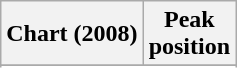<table class="wikitable sortable plainrowheaders" style="text-align:center">
<tr>
<th scope="col">Chart (2008)</th>
<th scope="col">Peak<br>position</th>
</tr>
<tr>
</tr>
<tr>
</tr>
</table>
